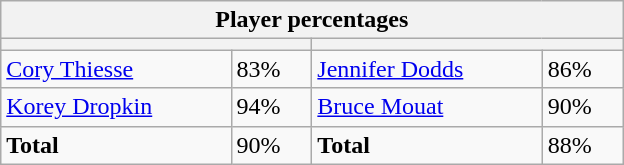<table class="wikitable">
<tr>
<th colspan=4 width=400>Player percentages</th>
</tr>
<tr>
<th colspan=2 width=200 style="white-space:nowrap;"></th>
<th colspan=2 width=200 style="white-space:nowrap;"></th>
</tr>
<tr>
<td><a href='#'>Cory Thiesse</a></td>
<td>83%</td>
<td><a href='#'>Jennifer Dodds</a></td>
<td>86%</td>
</tr>
<tr>
<td><a href='#'>Korey Dropkin</a></td>
<td>94%</td>
<td><a href='#'>Bruce Mouat</a></td>
<td>90%</td>
</tr>
<tr>
<td><strong>Total</strong></td>
<td>90%</td>
<td><strong>Total</strong></td>
<td>88%</td>
</tr>
</table>
